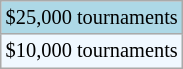<table class="wikitable" style="font-size:85%;">
<tr style="background:lightblue;">
<td>$25,000 tournaments</td>
</tr>
<tr style="background:#f0f8ff;">
<td>$10,000 tournaments</td>
</tr>
</table>
